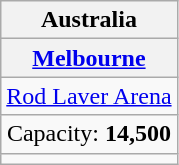<table class="wikitable" style="text-align:center">
<tr>
<th colspan=1> Australia</th>
</tr>
<tr>
<th colspan=1><a href='#'>Melbourne</a></th>
</tr>
<tr>
<td><a href='#'>Rod Laver Arena</a></td>
</tr>
<tr>
<td>Capacity: <strong>14,500</strong></td>
</tr>
<tr>
<td></td>
</tr>
</table>
